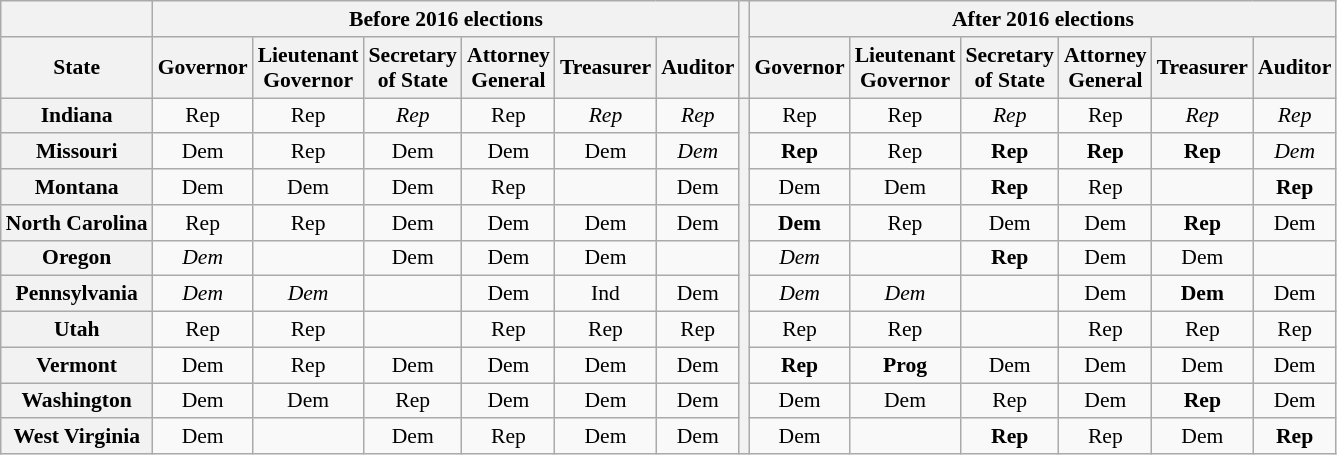<table class="wikitable sortable" style="text-align:center;font-size:90%;">
<tr>
<th></th>
<th colspan=6>Before 2016 elections</th>
<th class="unsortable" rowspan=2></th>
<th colspan=6>After 2016 elections</th>
</tr>
<tr>
<th>State</th>
<th>Governor</th>
<th>Lieutenant<br>Governor</th>
<th>Secretary<br>of State</th>
<th>Attorney<br>General</th>
<th>Treasurer</th>
<th>Auditor</th>
<th>Governor</th>
<th>Lieutenant<br>Governor</th>
<th>Secretary<br>of State</th>
<th>Attorney<br>General</th>
<th>Treasurer</th>
<th>Auditor</th>
</tr>
<tr>
<th>Indiana</th>
<td>Rep</td>
<td>Rep</td>
<td><em>Rep</em></td>
<td>Rep</td>
<td><em>Rep</em></td>
<td><em>Rep</em></td>
<th rowspan=10></th>
<td>Rep</td>
<td>Rep</td>
<td><em>Rep</em></td>
<td>Rep</td>
<td><em>Rep</em></td>
<td><em>Rep</em></td>
</tr>
<tr>
<th>Missouri</th>
<td>Dem</td>
<td>Rep</td>
<td>Dem</td>
<td>Dem</td>
<td>Dem</td>
<td><em>Dem</em></td>
<td><strong>Rep</strong></td>
<td>Rep</td>
<td><strong>Rep</strong></td>
<td><strong>Rep</strong></td>
<td><strong>Rep</strong></td>
<td><em>Dem</em></td>
</tr>
<tr>
<th>Montana</th>
<td>Dem</td>
<td>Dem</td>
<td>Dem</td>
<td>Rep</td>
<td></td>
<td>Dem</td>
<td>Dem</td>
<td>Dem</td>
<td><strong>Rep</strong></td>
<td>Rep</td>
<td></td>
<td><strong>Rep</strong></td>
</tr>
<tr>
<th>North Carolina</th>
<td>Rep</td>
<td>Rep</td>
<td>Dem</td>
<td>Dem</td>
<td>Dem</td>
<td>Dem</td>
<td><strong>Dem</strong></td>
<td>Rep</td>
<td>Dem</td>
<td>Dem</td>
<td><strong>Rep</strong></td>
<td>Dem</td>
</tr>
<tr>
<th>Oregon</th>
<td><em>Dem</em></td>
<td></td>
<td>Dem</td>
<td>Dem</td>
<td>Dem</td>
<td></td>
<td><em>Dem</em></td>
<td></td>
<td><strong>Rep</strong></td>
<td>Dem</td>
<td>Dem</td>
<td></td>
</tr>
<tr>
<th>Pennsylvania</th>
<td><em>Dem</em></td>
<td><em>Dem</em></td>
<td></td>
<td>Dem</td>
<td>Ind</td>
<td>Dem</td>
<td><em>Dem</em></td>
<td><em>Dem</em></td>
<td></td>
<td>Dem</td>
<td><strong>Dem</strong></td>
<td>Dem</td>
</tr>
<tr>
<th>Utah</th>
<td>Rep</td>
<td>Rep</td>
<td></td>
<td>Rep</td>
<td>Rep</td>
<td>Rep</td>
<td>Rep</td>
<td>Rep</td>
<td></td>
<td>Rep</td>
<td>Rep</td>
<td>Rep</td>
</tr>
<tr>
<th>Vermont</th>
<td>Dem</td>
<td>Rep</td>
<td>Dem</td>
<td>Dem</td>
<td>Dem</td>
<td>Dem</td>
<td><strong>Rep</strong></td>
<td><strong>Prog</strong></td>
<td>Dem</td>
<td>Dem</td>
<td>Dem</td>
<td>Dem</td>
</tr>
<tr>
<th>Washington</th>
<td>Dem</td>
<td>Dem</td>
<td>Rep</td>
<td>Dem</td>
<td>Dem</td>
<td>Dem</td>
<td>Dem</td>
<td>Dem</td>
<td>Rep</td>
<td>Dem</td>
<td><strong>Rep</strong></td>
<td>Dem</td>
</tr>
<tr>
<th>West Virginia</th>
<td>Dem</td>
<td></td>
<td>Dem</td>
<td>Rep</td>
<td>Dem</td>
<td>Dem<br></td>
<td>Dem</td>
<td></td>
<td><strong>Rep</strong></td>
<td>Rep</td>
<td>Dem</td>
<td><strong>Rep</strong></td>
</tr>
</table>
